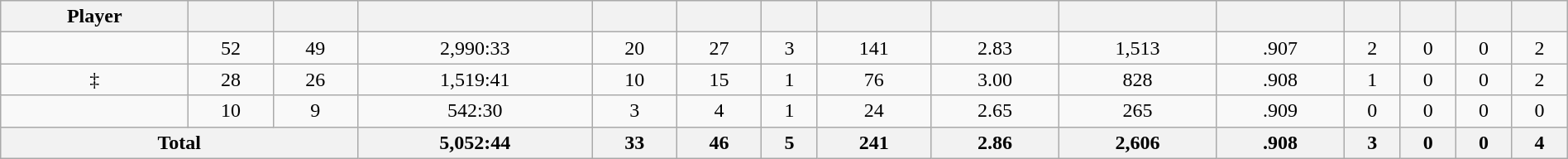<table class="wikitable sortable" style="width:100%;">
<tr>
<th>Player</th>
<th></th>
<th></th>
<th></th>
<th></th>
<th></th>
<th></th>
<th></th>
<th></th>
<th></th>
<th></th>
<th></th>
<th></th>
<th></th>
<th></th>
</tr>
<tr align=center>
<td></td>
<td>52</td>
<td>49</td>
<td>2,990:33</td>
<td>20</td>
<td>27</td>
<td>3</td>
<td>141</td>
<td>2.83</td>
<td>1,513</td>
<td>.907</td>
<td>2</td>
<td>0</td>
<td>0</td>
<td>2</td>
</tr>
<tr align=center>
<td> ‡</td>
<td>28</td>
<td>26</td>
<td>1,519:41</td>
<td>10</td>
<td>15</td>
<td>1</td>
<td>76</td>
<td>3.00</td>
<td>828</td>
<td>.908</td>
<td>1</td>
<td>0</td>
<td>0</td>
<td>2</td>
</tr>
<tr align=center>
<td></td>
<td>10</td>
<td>9</td>
<td>542:30</td>
<td>3</td>
<td>4</td>
<td>1</td>
<td>24</td>
<td>2.65</td>
<td>265</td>
<td>.909</td>
<td>0</td>
<td>0</td>
<td>0</td>
<td>0</td>
</tr>
<tr class="sortbotom">
<th colspan=3>Total</th>
<th>5,052:44</th>
<th>33</th>
<th>46</th>
<th>5</th>
<th>241</th>
<th>2.86</th>
<th>2,606</th>
<th>.908</th>
<th>3</th>
<th>0</th>
<th>0</th>
<th>4</th>
</tr>
</table>
